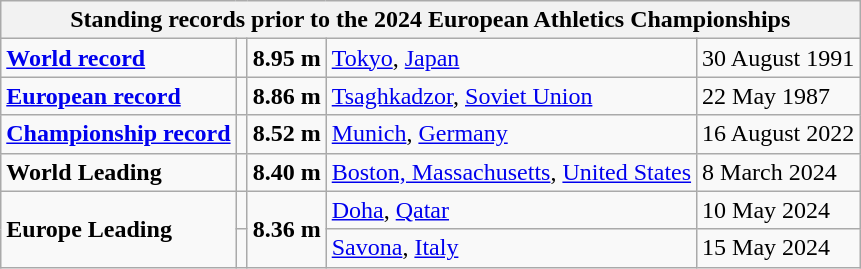<table class="wikitable">
<tr>
<th colspan="5">Standing records prior to the 2024 European Athletics Championships</th>
</tr>
<tr>
<td><strong><a href='#'>World record</a></strong></td>
<td></td>
<td><strong>8.95 m</strong></td>
<td><a href='#'>Tokyo</a>, <a href='#'>Japan</a></td>
<td>30 August 1991</td>
</tr>
<tr>
<td><strong><a href='#'>European record</a></strong></td>
<td></td>
<td><strong>8.86 m</strong></td>
<td><a href='#'>Tsaghkadzor</a>, <a href='#'>Soviet Union</a></td>
<td>22 May 1987</td>
</tr>
<tr>
<td><strong><a href='#'>Championship record</a></strong></td>
<td></td>
<td><strong>8.52 m</strong></td>
<td><a href='#'>Munich</a>, <a href='#'>Germany</a></td>
<td>16 August 2022</td>
</tr>
<tr>
<td><strong>World Leading</strong></td>
<td></td>
<td><strong>8.40 m</strong></td>
<td><a href='#'>Boston, Massachusetts</a>, <a href='#'>United States</a></td>
<td>8 March 2024</td>
</tr>
<tr>
<td rowspan="2"><strong>Europe Leading</strong></td>
<td></td>
<td rowspan="2"><strong>8.36 m</strong></td>
<td><a href='#'>Doha</a>, <a href='#'>Qatar</a></td>
<td>10 May 2024</td>
</tr>
<tr>
<td></td>
<td><a href='#'>Savona</a>, <a href='#'>Italy</a></td>
<td>15 May 2024</td>
</tr>
</table>
